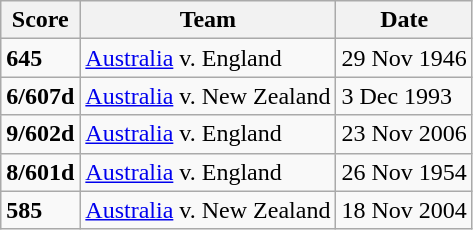<table class="wikitable">
<tr>
<th>Score</th>
<th>Team</th>
<th>Date</th>
</tr>
<tr>
<td><strong>645</strong></td>
<td> <a href='#'>Australia</a> v. England</td>
<td>29 Nov 1946</td>
</tr>
<tr>
<td><strong>6/607d</strong></td>
<td> <a href='#'>Australia</a> v. New Zealand</td>
<td>3 Dec 1993</td>
</tr>
<tr>
<td><strong>9/602d</strong></td>
<td> <a href='#'>Australia</a> v. England</td>
<td>23 Nov 2006</td>
</tr>
<tr>
<td><strong>8/601d</strong></td>
<td> <a href='#'>Australia</a> v. England</td>
<td>26 Nov 1954</td>
</tr>
<tr>
<td><strong>585</strong></td>
<td> <a href='#'>Australia</a> v. New Zealand</td>
<td>18 Nov 2004</td>
</tr>
</table>
